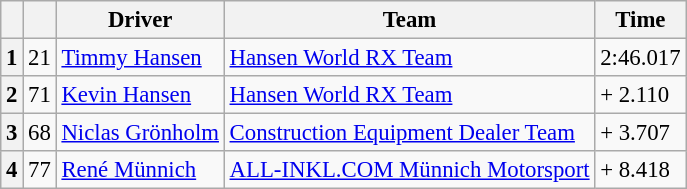<table class="wikitable" style="font-size:95%">
<tr>
<th></th>
<th></th>
<th>Driver</th>
<th>Team</th>
<th>Time</th>
</tr>
<tr>
<th>1</th>
<td>21</td>
<td> <a href='#'>Timmy Hansen</a></td>
<td><a href='#'>Hansen World RX Team</a></td>
<td>2:46.017</td>
</tr>
<tr>
<th>2</th>
<td>71</td>
<td> <a href='#'>Kevin Hansen</a></td>
<td><a href='#'>Hansen World RX Team</a></td>
<td>+ 2.110</td>
</tr>
<tr>
<th>3</th>
<td>68</td>
<td> <a href='#'>Niclas Grönholm</a></td>
<td><a href='#'>Construction Equipment Dealer Team</a></td>
<td>+ 3.707</td>
</tr>
<tr>
<th>4</th>
<td>77</td>
<td> <a href='#'>René Münnich</a></td>
<td><a href='#'>ALL-INKL.COM Münnich Motorsport</a></td>
<td>+ 8.418</td>
</tr>
</table>
